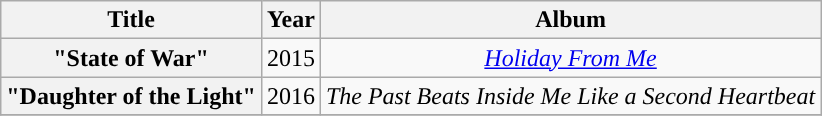<table class="wikitable plainrowheaders" style="text-align:center;">
<tr>
<th>Title</th>
<th>Year</th>
<th>Album</th>
</tr>
<tr>
<th scope="row">"State of War"<br></th>
<td>2015</td>
<td><em><a href='#'>Holiday From Me</a></em></td>
</tr>
<tr>
<th scope="row">"Daughter of the Light"<br></th>
<td>2016</td>
<td><em>The Past Beats Inside Me Like a Second Heartbeat</em></td>
</tr>
<tr>
</tr>
</table>
